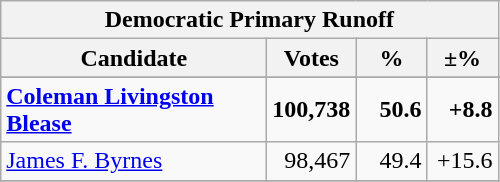<table class=wikitable>
<tr>
<th colspan="4">Democratic Primary Runoff</th>
</tr>
<tr>
<th colspan="1" style="width: 170px">Candidate</th>
<th style="width: 50px">Votes</th>
<th style="width: 40px">%</th>
<th style="width: 40px">±%</th>
</tr>
<tr>
</tr>
<tr>
<td><strong><a href='#'>Coleman Livingston Blease</a></strong></td>
<td align="right"><strong>100,738</strong></td>
<td align="right"><strong>50.6</strong></td>
<td align="right"><strong>+8.8</strong></td>
</tr>
<tr>
<td><a href='#'>James F. Byrnes</a></td>
<td align="right">98,467</td>
<td align="right">49.4</td>
<td align="right">+15.6</td>
</tr>
<tr>
</tr>
</table>
